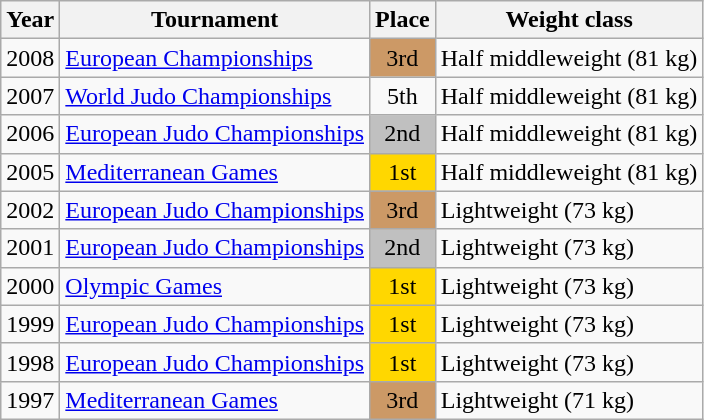<table class=wikitable>
<tr>
<th>Year</th>
<th>Tournament</th>
<th>Place</th>
<th>Weight class</th>
</tr>
<tr>
<td>2008</td>
<td><a href='#'>European Championships</a></td>
<td bgcolor="cc9966" align="center">3rd</td>
<td>Half middleweight (81 kg)</td>
</tr>
<tr>
<td>2007</td>
<td><a href='#'>World Judo Championships</a></td>
<td align="center">5th</td>
<td>Half middleweight (81 kg)</td>
</tr>
<tr>
<td>2006</td>
<td><a href='#'>European Judo Championships</a></td>
<td bgcolor="silver" align="center">2nd</td>
<td>Half middleweight (81 kg)</td>
</tr>
<tr>
<td>2005</td>
<td><a href='#'>Mediterranean Games</a></td>
<td bgcolor="gold" align="center">1st</td>
<td>Half middleweight (81 kg)</td>
</tr>
<tr>
<td>2002</td>
<td><a href='#'>European Judo Championships</a></td>
<td bgcolor="cc9966" align="center">3rd</td>
<td>Lightweight (73 kg)</td>
</tr>
<tr>
<td>2001</td>
<td><a href='#'>European Judo Championships</a></td>
<td bgcolor="silver" align="center">2nd</td>
<td>Lightweight (73 kg)</td>
</tr>
<tr>
<td>2000</td>
<td><a href='#'>Olympic Games</a></td>
<td bgcolor="gold" align="center">1st</td>
<td>Lightweight (73 kg)</td>
</tr>
<tr>
<td>1999</td>
<td><a href='#'>European Judo Championships</a></td>
<td bgcolor="gold" align="center">1st</td>
<td>Lightweight (73 kg)</td>
</tr>
<tr>
<td>1998</td>
<td><a href='#'>European Judo Championships</a></td>
<td bgcolor="gold" align="center">1st</td>
<td>Lightweight (73 kg)</td>
</tr>
<tr>
<td>1997</td>
<td><a href='#'>Mediterranean Games</a></td>
<td bgcolor="cc9966" align="center">3rd</td>
<td>Lightweight (71 kg)</td>
</tr>
</table>
